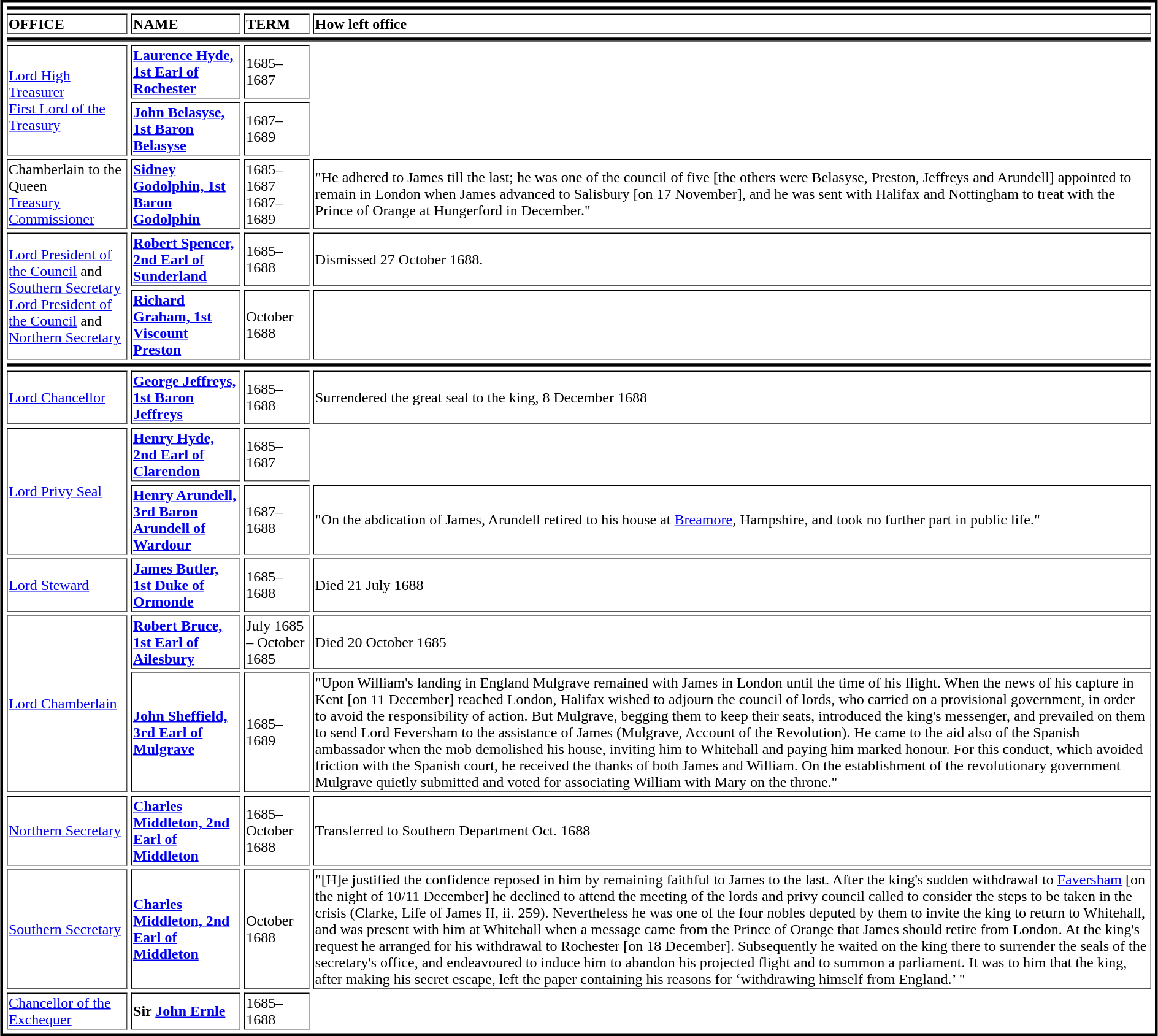<table cellpadding="1" cellspacing="4" style="margin:3px; border:3px solid #000000;" align="center" border=1 style="border-collapse: collapse;">
<tr>
<th bgcolor="#000000" colspan="4"></th>
</tr>
<tr>
<td><strong>OFFICE</strong></td>
<td><strong>NAME</strong></td>
<td><strong>TERM</strong></td>
<td><strong>How left office</strong></td>
</tr>
<tr>
<th bgcolor="#000000" colspan="4"></th>
</tr>
<tr>
<td rowspan="2"><a href='#'>Lord High Treasurer</a><br><a href='#'>First Lord of the Treasury</a></td>
<td><strong><a href='#'>Laurence Hyde, 1st Earl of Rochester</a></strong></td>
<td>1685–1687</td>
</tr>
<tr>
<td><strong><a href='#'>John Belasyse, 1st Baron Belasyse</a></strong></td>
<td>1687–1689</td>
</tr>
<tr>
<td>Chamberlain to the Queen<br><a href='#'>Treasury Commissioner</a></td>
<td><strong><a href='#'>Sidney Godolphin, 1st Baron Godolphin</a></strong></td>
<td>1685–1687<br>1687–1689</td>
<td>"He adhered to James till the last; he was one of the council of five [the others were Belasyse, Preston, Jeffreys and Arundell] appointed to remain in London when James advanced to Salisbury [on 17 November], and he was sent with Halifax and Nottingham to treat with the Prince of Orange at Hungerford in December."</td>
</tr>
<tr>
<td rowspan="2"><a href='#'>Lord President of the Council</a> and <a href='#'>Southern Secretary</a><br><a href='#'>Lord President of the Council</a> and <a href='#'>Northern Secretary</a></td>
<td><strong><a href='#'>Robert Spencer, 2nd Earl of Sunderland</a></strong></td>
<td>1685–1688</td>
<td>Dismissed 27 October 1688.</td>
</tr>
<tr>
<td><strong><a href='#'>Richard Graham, 1st Viscount Preston</a></strong></td>
<td align="left">October 1688</td>
<td></td>
</tr>
<tr>
<th bgcolor="#000000" colspan="4"></th>
</tr>
<tr>
<td><a href='#'>Lord Chancellor</a></td>
<td><strong><a href='#'>George Jeffreys, 1st Baron Jeffreys</a></strong></td>
<td>1685–1688</td>
<td>Surrendered the great seal to the king, 8 December 1688</td>
</tr>
<tr>
<td rowspan="2"><a href='#'>Lord Privy Seal</a></td>
<td><strong><a href='#'>Henry Hyde, 2nd Earl of Clarendon</a></strong></td>
<td>1685–1687</td>
</tr>
<tr>
<td><strong><a href='#'>Henry Arundell, 3rd Baron Arundell of Wardour</a></strong></td>
<td>1687–1688</td>
<td>"On the abdication of James, Arundell retired to his house at <a href='#'>Breamore</a>, Hampshire, and took no further part in public life."</td>
</tr>
<tr>
<td><a href='#'>Lord Steward</a></td>
<td><strong><a href='#'>James Butler, 1st Duke of Ormonde</a></strong></td>
<td>1685–1688</td>
<td>Died 21 July 1688</td>
</tr>
<tr>
<td rowspan="2"><a href='#'>Lord Chamberlain</a></td>
<td><strong><a href='#'>Robert Bruce, 1st Earl of Ailesbury</a></strong></td>
<td>July 1685 – October 1685</td>
<td>Died 20 October 1685</td>
</tr>
<tr>
<td align="left"><strong><a href='#'>John Sheffield, 3rd Earl of Mulgrave</a></strong></td>
<td align="left">1685–1689</td>
<td>"Upon William's landing in England Mulgrave remained with James in London until the time of his flight. When the news of his capture in Kent [on 11 December] reached London, Halifax wished to adjourn the council of lords, who carried on a provisional government, in order to avoid the responsibility of action. But Mulgrave, begging them to keep their seats, introduced the king's messenger, and prevailed on them to send Lord Feversham to the assistance of James (Mulgrave, Account of the Revolution). He came to the aid also of the Spanish ambassador when the mob demolished his house, inviting him to Whitehall and paying him marked honour. For this conduct, which avoided friction with the Spanish court, he received the thanks of both James and William. On the establishment of the revolutionary government Mulgrave quietly submitted and voted for associating William with Mary on the throne."</td>
</tr>
<tr>
<td><a href='#'>Northern Secretary</a></td>
<td><strong><a href='#'>Charles Middleton, 2nd Earl of Middleton</a></strong></td>
<td align="left">1685–October 1688</td>
<td>Transferred to Southern Department Oct. 1688</td>
</tr>
<tr>
<td><a href='#'>Southern Secretary</a></td>
<td><strong><a href='#'>Charles Middleton, 2nd Earl of Middleton</a></strong></td>
<td>October 1688</td>
<td>"[H]e justified the confidence reposed in him by remaining faithful to James to the last. After the king's sudden withdrawal to <a href='#'>Faversham</a> [on the night of 10/11 December] he declined to attend the meeting of the lords and privy council called to consider the steps to be taken in the crisis (Clarke, Life of James II, ii. 259). Nevertheless he was one of the four nobles deputed by them to invite the king to return to Whitehall, and was present with him at Whitehall when a message came from the Prince of Orange that James should retire from London. At the king's request he arranged for his withdrawal to Rochester [on 18 December]. Subsequently he waited on the king there to surrender the seals of the secretary's office, and endeavoured to induce him to abandon his projected flight and to summon a parliament. It was to him that the king, after making his secret escape, left the paper containing his reasons for ‘withdrawing himself from England.’ "</td>
</tr>
<tr>
<td><a href='#'>Chancellor of the Exchequer</a></td>
<td><strong>Sir <a href='#'>John Ernle</a></strong></td>
<td>1685–1688</td>
</tr>
</table>
